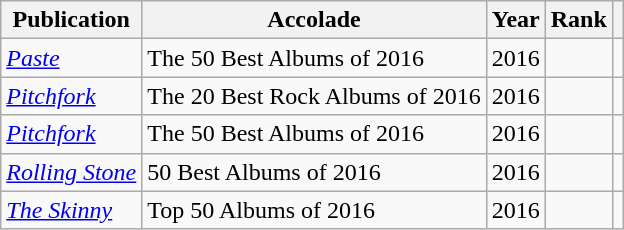<table class="sortable wikitable">
<tr>
<th>Publication</th>
<th>Accolade</th>
<th>Year</th>
<th>Rank</th>
<th class="unsortable"></th>
</tr>
<tr>
<td><em><a href='#'>Paste</a></em></td>
<td>The 50 Best Albums of 2016</td>
<td>2016</td>
<td></td>
<td></td>
</tr>
<tr>
<td><em><a href='#'>Pitchfork</a></em></td>
<td>The 20 Best Rock Albums of 2016</td>
<td>2016</td>
<td></td>
<td></td>
</tr>
<tr>
<td><em><a href='#'>Pitchfork</a></em></td>
<td>The 50 Best Albums of 2016</td>
<td>2016</td>
<td></td>
<td></td>
</tr>
<tr>
<td><em><a href='#'>Rolling Stone</a></em></td>
<td>50 Best Albums of 2016</td>
<td>2016</td>
<td></td>
<td></td>
</tr>
<tr>
<td><em><a href='#'>The Skinny</a></em></td>
<td>Top 50 Albums of 2016</td>
<td>2016</td>
<td></td>
<td></td>
</tr>
</table>
